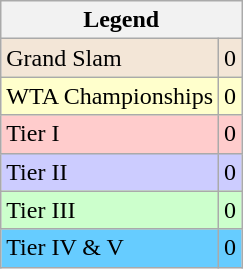<table class="wikitable sortable mw-collapsible mw-collapsed">
<tr>
<th colspan=2>Legend</th>
</tr>
<tr style="background:#f3e6d7;">
<td>Grand Slam</td>
<td align="center">0</td>
</tr>
<tr style="background:#ffffcc;">
<td>WTA Championships</td>
<td align="center">0</td>
</tr>
<tr style="background:#ffcccc;">
<td>Tier I</td>
<td align="center">0</td>
</tr>
<tr style="background:#ccccff;">
<td>Tier II</td>
<td align="center">0</td>
</tr>
<tr style="background:#ccffcc;">
<td>Tier III</td>
<td align="center">0</td>
</tr>
<tr style="background:#66ccff;">
<td>Tier IV & V</td>
<td align="center">0</td>
</tr>
</table>
